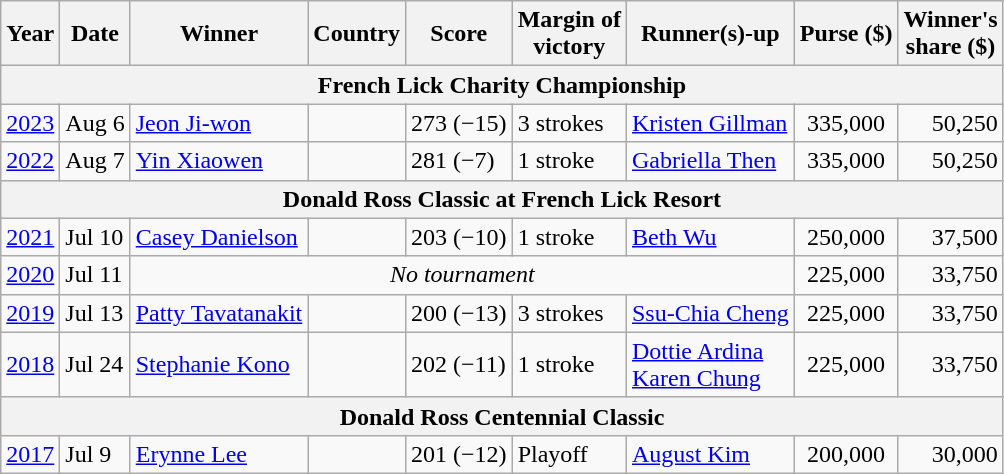<table class="wikitable">
<tr>
<th>Year</th>
<th>Date</th>
<th>Winner</th>
<th>Country</th>
<th>Score</th>
<th>Margin of<br>victory</th>
<th>Runner(s)-up</th>
<th>Purse ($)</th>
<th>Winner's<br>share ($)</th>
</tr>
<tr>
<th colspan=9>French Lick Charity Championship</th>
</tr>
<tr>
<td><a href='#'>2023</a></td>
<td>Aug 6</td>
<td><a href='#'>Jeon Ji-won</a></td>
<td></td>
<td>273 (−15)</td>
<td>3 strokes</td>
<td> <a href='#'>Kristen Gillman</a></td>
<td align=center>335,000</td>
<td align=right>50,250</td>
</tr>
<tr>
<td><a href='#'>2022</a></td>
<td>Aug 7</td>
<td><a href='#'>Yin Xiaowen</a></td>
<td></td>
<td>281 (−7)</td>
<td>1 stroke</td>
<td> <a href='#'>Gabriella Then</a></td>
<td align=center>335,000</td>
<td align=right>50,250</td>
</tr>
<tr>
<th colspan=9>Donald Ross Classic at French Lick Resort</th>
</tr>
<tr>
<td><a href='#'>2021</a></td>
<td>Jul 10</td>
<td><a href='#'>Casey Danielson</a></td>
<td></td>
<td>203 (−10)</td>
<td>1 stroke</td>
<td> <a href='#'>Beth Wu</a></td>
<td align=center>250,000</td>
<td align=right>37,500</td>
</tr>
<tr>
<td><a href='#'>2020</a></td>
<td>Jul 11</td>
<td colspan=5 align=center><em>No tournament</em></td>
<td align=center>225,000</td>
<td align=right>33,750</td>
</tr>
<tr>
<td><a href='#'>2019</a></td>
<td>Jul 13</td>
<td><a href='#'>Patty Tavatanakit</a></td>
<td></td>
<td>200 (−13)</td>
<td>3 strokes</td>
<td> <a href='#'>Ssu-Chia Cheng</a></td>
<td align=center>225,000</td>
<td align=right>33,750</td>
</tr>
<tr>
<td><a href='#'>2018</a></td>
<td>Jul 24</td>
<td><a href='#'>Stephanie Kono</a></td>
<td></td>
<td>202 (−11)</td>
<td>1 stroke</td>
<td> <a href='#'>Dottie Ardina</a><br> <a href='#'>Karen Chung</a></td>
<td align=center>225,000</td>
<td align=right>33,750</td>
</tr>
<tr>
<th colspan=9>Donald Ross Centennial Classic</th>
</tr>
<tr>
<td><a href='#'>2017</a></td>
<td>Jul 9</td>
<td><a href='#'>Erynne Lee</a></td>
<td></td>
<td>201 (−12)</td>
<td>Playoff</td>
<td> <a href='#'>August Kim</a></td>
<td align=center>200,000</td>
<td align=right>30,000</td>
</tr>
</table>
